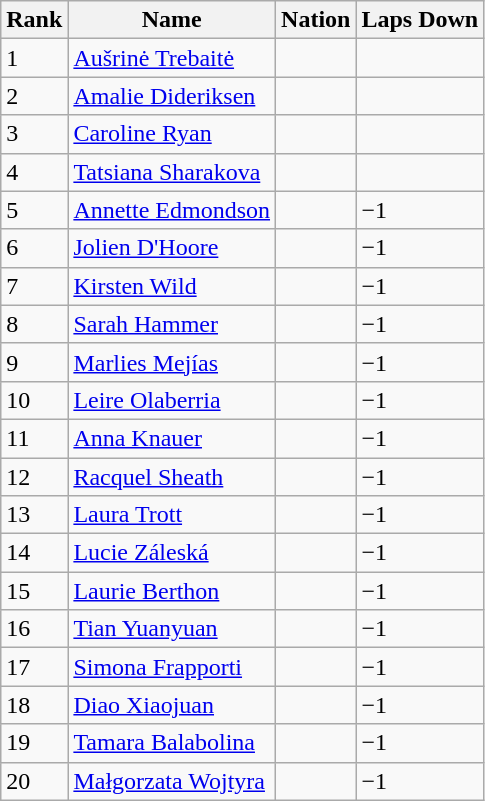<table class="wikitable sortable" style="text-align:left">
<tr>
<th>Rank</th>
<th>Name</th>
<th>Nation</th>
<th>Laps Down</th>
</tr>
<tr>
<td>1</td>
<td align=left><a href='#'>Aušrinė Trebaitė</a></td>
<td align=left></td>
<td></td>
</tr>
<tr>
<td>2</td>
<td align=left><a href='#'>Amalie Dideriksen</a></td>
<td align=left></td>
<td></td>
</tr>
<tr>
<td>3</td>
<td align=left><a href='#'>Caroline Ryan</a></td>
<td align=left></td>
<td></td>
</tr>
<tr>
<td>4</td>
<td align=left><a href='#'>Tatsiana Sharakova</a></td>
<td align=left></td>
<td></td>
</tr>
<tr>
<td>5</td>
<td align=left><a href='#'>Annette Edmondson</a></td>
<td align=left></td>
<td>−1</td>
</tr>
<tr>
<td>6</td>
<td align=left><a href='#'>Jolien D'Hoore</a></td>
<td align=left></td>
<td>−1</td>
</tr>
<tr>
<td>7</td>
<td align=left><a href='#'>Kirsten Wild</a></td>
<td align=left></td>
<td>−1</td>
</tr>
<tr>
<td>8</td>
<td align=left><a href='#'>Sarah Hammer</a></td>
<td align=left></td>
<td>−1</td>
</tr>
<tr>
<td>9</td>
<td align=left><a href='#'>Marlies Mejías</a></td>
<td align=left></td>
<td>−1</td>
</tr>
<tr>
<td>10</td>
<td align=left><a href='#'>Leire Olaberria</a></td>
<td align=left></td>
<td>−1</td>
</tr>
<tr>
<td>11</td>
<td align=left><a href='#'>Anna Knauer</a></td>
<td align=left></td>
<td>−1</td>
</tr>
<tr>
<td>12</td>
<td align=left><a href='#'>Racquel Sheath</a></td>
<td align=left></td>
<td>−1</td>
</tr>
<tr>
<td>13</td>
<td align=left><a href='#'>Laura Trott</a></td>
<td align=left></td>
<td>−1</td>
</tr>
<tr>
<td>14</td>
<td align=left><a href='#'>Lucie Záleská</a></td>
<td align=left></td>
<td>−1</td>
</tr>
<tr>
<td>15</td>
<td align=left><a href='#'>Laurie Berthon</a></td>
<td align=left></td>
<td>−1</td>
</tr>
<tr>
<td>16</td>
<td align=left><a href='#'>Tian Yuanyuan</a></td>
<td align=left></td>
<td>−1</td>
</tr>
<tr>
<td>17</td>
<td align=left><a href='#'>Simona Frapporti</a></td>
<td align=left></td>
<td>−1</td>
</tr>
<tr>
<td>18</td>
<td align=left><a href='#'>Diao Xiaojuan</a></td>
<td align=left></td>
<td>−1</td>
</tr>
<tr>
<td>19</td>
<td align=left><a href='#'>Tamara Balabolina</a></td>
<td align=left></td>
<td>−1</td>
</tr>
<tr>
<td>20</td>
<td align=left><a href='#'>Małgorzata Wojtyra</a></td>
<td align=left></td>
<td>−1</td>
</tr>
</table>
